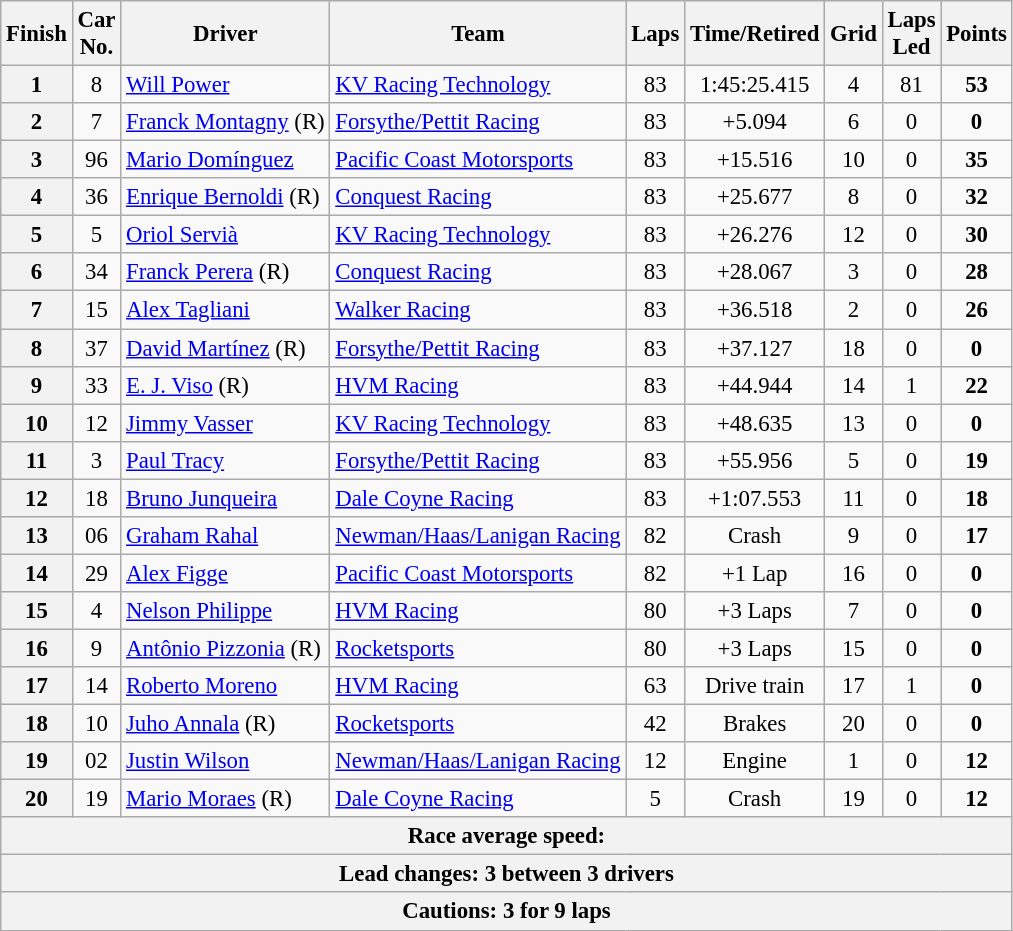<table class="wikitable" style="font-size:95%;">
<tr>
<th>Finish</th>
<th>Car<br>No.</th>
<th>Driver</th>
<th>Team</th>
<th>Laps</th>
<th>Time/Retired</th>
<th>Grid</th>
<th>Laps<br>Led</th>
<th>Points</th>
</tr>
<tr>
<th>1</th>
<td style="text-align:center">8</td>
<td> <a href='#'>Will Power</a></td>
<td><a href='#'>KV Racing Technology</a></td>
<td align=center>83</td>
<td align=center>1:45:25.415</td>
<td align=center>4</td>
<td align=center>81</td>
<td align=center><strong>53</strong></td>
</tr>
<tr>
<th>2</th>
<td style="text-align:center">7</td>
<td> <a href='#'>Franck Montagny</a> (R)</td>
<td><a href='#'>Forsythe/Pettit Racing</a></td>
<td align=center>83</td>
<td align=center>+5.094</td>
<td align=center>6</td>
<td align=center>0</td>
<td align=center><strong>0</strong></td>
</tr>
<tr>
<th>3</th>
<td style="text-align:center">96</td>
<td> <a href='#'>Mario Domínguez</a></td>
<td><a href='#'>Pacific Coast Motorsports</a></td>
<td align=center>83</td>
<td align=center>+15.516</td>
<td align=center>10</td>
<td align=center>0</td>
<td align=center><strong>35</strong></td>
</tr>
<tr>
<th>4</th>
<td style="text-align:center">36</td>
<td> <a href='#'>Enrique Bernoldi</a> (R)</td>
<td><a href='#'>Conquest Racing</a></td>
<td align=center>83</td>
<td align=center>+25.677</td>
<td align=center>8</td>
<td align=center>0</td>
<td align=center><strong>32</strong></td>
</tr>
<tr>
<th>5</th>
<td style="text-align:center">5</td>
<td> <a href='#'>Oriol Servià</a></td>
<td><a href='#'>KV Racing Technology</a></td>
<td align=center>83</td>
<td align=center>+26.276</td>
<td align=center>12</td>
<td align=center>0</td>
<td align=center><strong>30</strong></td>
</tr>
<tr>
<th>6</th>
<td style="text-align:center">34</td>
<td> <a href='#'>Franck Perera</a> (R)</td>
<td><a href='#'>Conquest Racing</a></td>
<td align=center>83</td>
<td align=center>+28.067</td>
<td align=center>3</td>
<td align=center>0</td>
<td align=center><strong>28</strong></td>
</tr>
<tr>
<th>7</th>
<td style="text-align:center">15</td>
<td> <a href='#'>Alex Tagliani</a></td>
<td><a href='#'>Walker Racing</a></td>
<td align=center>83</td>
<td align=center>+36.518</td>
<td align=center>2</td>
<td align=center>0</td>
<td align=center><strong>26</strong></td>
</tr>
<tr>
<th>8</th>
<td style="text-align:center">37</td>
<td> <a href='#'>David Martínez</a> (R)</td>
<td><a href='#'>Forsythe/Pettit Racing</a></td>
<td align=center>83</td>
<td align=center>+37.127</td>
<td align=center>18</td>
<td align=center>0</td>
<td align=center><strong>0</strong></td>
</tr>
<tr>
<th>9</th>
<td style="text-align:center">33</td>
<td> <a href='#'>E. J. Viso</a> (R)</td>
<td><a href='#'>HVM Racing</a></td>
<td align=center>83</td>
<td align=center>+44.944</td>
<td align=center>14</td>
<td align=center>1</td>
<td align=center><strong>22</strong></td>
</tr>
<tr>
<th>10</th>
<td style="text-align:center">12</td>
<td> <a href='#'>Jimmy Vasser</a></td>
<td><a href='#'>KV Racing Technology</a></td>
<td align=center>83</td>
<td align=center>+48.635</td>
<td align=center>13</td>
<td align=center>0</td>
<td align=center><strong>0</strong></td>
</tr>
<tr>
<th>11</th>
<td style="text-align:center">3</td>
<td> <a href='#'>Paul Tracy</a></td>
<td><a href='#'>Forsythe/Pettit Racing</a></td>
<td align=center>83</td>
<td align=center>+55.956</td>
<td align=center>5</td>
<td align=center>0</td>
<td align=center><strong>19</strong></td>
</tr>
<tr>
<th>12</th>
<td style="text-align:center">18</td>
<td> <a href='#'>Bruno Junqueira</a></td>
<td><a href='#'>Dale Coyne Racing</a></td>
<td align=center>83</td>
<td align=center>+1:07.553</td>
<td align=center>11</td>
<td align=center>0</td>
<td align=center><strong>18</strong></td>
</tr>
<tr>
<th>13</th>
<td style="text-align:center">06</td>
<td> <a href='#'>Graham Rahal</a></td>
<td><a href='#'>Newman/Haas/Lanigan Racing</a></td>
<td align=center>82</td>
<td align=center>Crash</td>
<td align=center>9</td>
<td align=center>0</td>
<td align=center><strong>17</strong></td>
</tr>
<tr>
<th>14</th>
<td style="text-align:center">29</td>
<td> <a href='#'>Alex Figge</a></td>
<td><a href='#'>Pacific Coast Motorsports</a></td>
<td align=center>82</td>
<td align=center>+1 Lap</td>
<td align=center>16</td>
<td align=center>0</td>
<td align=center><strong>0</strong></td>
</tr>
<tr>
<th>15</th>
<td style="text-align:center">4</td>
<td> <a href='#'>Nelson Philippe</a></td>
<td><a href='#'>HVM Racing</a></td>
<td align=center>80</td>
<td align=center>+3 Laps</td>
<td align=center>7</td>
<td align=center>0</td>
<td align=center><strong>0</strong></td>
</tr>
<tr>
<th>16</th>
<td style="text-align:center">9</td>
<td> <a href='#'>Antônio Pizzonia</a> (R)</td>
<td><a href='#'>Rocketsports</a></td>
<td align=center>80</td>
<td align=center>+3 Laps</td>
<td align=center>15</td>
<td align=center>0</td>
<td align=center><strong>0</strong></td>
</tr>
<tr>
<th>17</th>
<td style="text-align:center">14</td>
<td> <a href='#'>Roberto Moreno</a></td>
<td><a href='#'>HVM Racing</a></td>
<td align=center>63</td>
<td align=center>Drive train</td>
<td align=center>17</td>
<td align=center>1</td>
<td align=center><strong>0</strong></td>
</tr>
<tr>
<th>18</th>
<td style="text-align:center">10</td>
<td> <a href='#'>Juho Annala</a> (R)</td>
<td><a href='#'>Rocketsports</a></td>
<td align=center>42</td>
<td align=center>Brakes</td>
<td align=center>20</td>
<td align=center>0</td>
<td align=center><strong>0</strong></td>
</tr>
<tr>
<th>19</th>
<td style="text-align:center">02</td>
<td> <a href='#'>Justin Wilson</a></td>
<td><a href='#'>Newman/Haas/Lanigan Racing</a></td>
<td align=center>12</td>
<td align=center>Engine</td>
<td align=center>1</td>
<td align=center>0</td>
<td align=center><strong>12</strong></td>
</tr>
<tr>
<th>20</th>
<td style="text-align:center">19</td>
<td> <a href='#'>Mario Moraes</a> (R)</td>
<td><a href='#'>Dale Coyne Racing</a></td>
<td align=center>5</td>
<td align=center>Crash</td>
<td align=center>19</td>
<td align=center>0</td>
<td align=center><strong>12</strong></td>
</tr>
<tr>
<th colspan=9>Race average speed: </th>
</tr>
<tr>
<th colspan=9>Lead changes: 3 between 3 drivers</th>
</tr>
<tr>
<th colspan=9>Cautions: 3 for 9 laps</th>
</tr>
</table>
